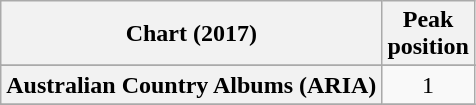<table class="wikitable plainrowheaders" style="text-align:center">
<tr>
<th scope="col">Chart (2017)</th>
<th scope="col">Peak<br>position</th>
</tr>
<tr>
</tr>
<tr>
<th scope="row">Australian Country Albums (ARIA)</th>
<td>1</td>
</tr>
<tr>
</tr>
</table>
